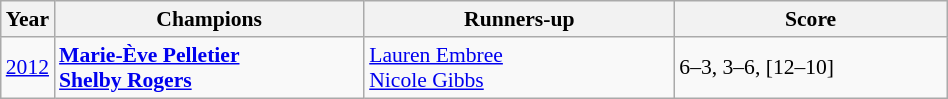<table class="wikitable" style="font-size:90%">
<tr>
<th>Year</th>
<th width="200">Champions</th>
<th width="200">Runners-up</th>
<th width="175">Score</th>
</tr>
<tr>
<td><a href='#'>2012</a></td>
<td> <strong><a href='#'>Marie-Ève Pelletier</a></strong> <br>  <strong><a href='#'>Shelby Rogers</a></strong></td>
<td> <a href='#'>Lauren Embree</a> <br>  <a href='#'>Nicole Gibbs</a></td>
<td>6–3, 3–6, [12–10]</td>
</tr>
</table>
